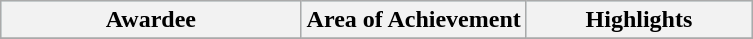<table class="wikitable">
<tr style="background:#b0e0e6; text-align:center;">
<th style="width:40%;"><strong>Awardee</strong></th>
<th style="width:30%;"><strong>Area of Achievement</strong></th>
<th style="width:30%;"><strong>Highlights</strong></th>
</tr>
<tr>
</tr>
</table>
